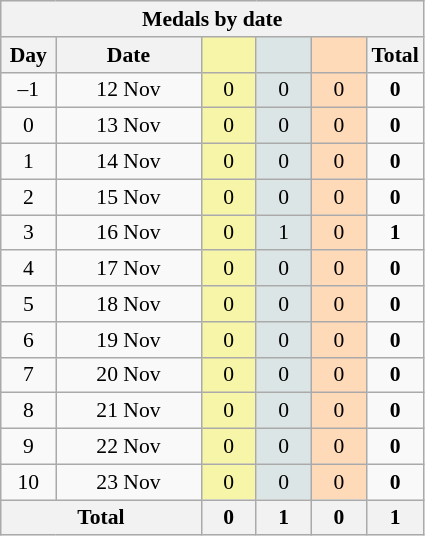<table class="wikitable" style="font-size:90%; text-align:center;">
<tr style="background:#efefef;">
<th colspan=6><strong>Medals by date</strong></th>
</tr>
<tr>
<th width=30><strong>Day</strong></th>
<th width=90><strong>Date</strong></th>
<th width=30 style="background:#F7F6A8;"></th>
<th width=30 style="background:#DCE5E5;"></th>
<th width=30 style="background:#FFDAB9;"></th>
<th width=30><strong>Total</strong></th>
</tr>
<tr>
<td>–1</td>
<td>12 Nov</td>
<td style="background:#F7F6A8;">0</td>
<td style="background:#DCE5E5;">0</td>
<td style="background:#FFDAB9;">0</td>
<td><strong>0</strong></td>
</tr>
<tr>
<td>0</td>
<td>13 Nov</td>
<td style="background:#F7F6A8;">0</td>
<td style="background:#DCE5E5;">0</td>
<td style="background:#FFDAB9;">0</td>
<td><strong>0</strong></td>
</tr>
<tr>
<td>1</td>
<td>14 Nov</td>
<td style="background:#F7F6A8;">0</td>
<td style="background:#DCE5E5;">0</td>
<td style="background:#FFDAB9;">0</td>
<td><strong>0</strong></td>
</tr>
<tr>
<td>2</td>
<td>15 Nov</td>
<td style="background:#F7F6A8;">0</td>
<td style="background:#DCE5E5;">0</td>
<td style="background:#FFDAB9;">0</td>
<td><strong>0</strong></td>
</tr>
<tr>
<td>3</td>
<td>16 Nov</td>
<td style="background:#F7F6A8;">0</td>
<td style="background:#DCE5E5;">1</td>
<td style="background:#FFDAB9;">0</td>
<td><strong>1</strong></td>
</tr>
<tr>
<td>4</td>
<td>17 Nov</td>
<td style="background:#F7F6A8;">0</td>
<td style="background:#DCE5E5;">0</td>
<td style="background:#FFDAB9;">0</td>
<td><strong>0</strong></td>
</tr>
<tr>
<td>5</td>
<td>18 Nov</td>
<td style="background:#F7F6A8;">0</td>
<td style="background:#DCE5E5;">0</td>
<td style="background:#FFDAB9;">0</td>
<td><strong>0</strong></td>
</tr>
<tr>
<td>6</td>
<td>19 Nov</td>
<td style="background:#F7F6A8;">0</td>
<td style="background:#DCE5E5;">0</td>
<td style="background:#FFDAB9;">0</td>
<td><strong>0</strong></td>
</tr>
<tr>
<td>7</td>
<td>20 Nov</td>
<td style="background:#F7F6A8;">0</td>
<td style="background:#DCE5E5;">0</td>
<td style="background:#FFDAB9;">0</td>
<td><strong>0</strong></td>
</tr>
<tr>
<td>8</td>
<td>21 Nov</td>
<td style="background:#F7F6A8;">0</td>
<td style="background:#DCE5E5;">0</td>
<td style="background:#FFDAB9;">0</td>
<td><strong>0</strong></td>
</tr>
<tr>
<td>9</td>
<td>22 Nov</td>
<td style="background:#F7F6A8;">0</td>
<td style="background:#DCE5E5;">0</td>
<td style="background:#FFDAB9;">0</td>
<td><strong>0</strong></td>
</tr>
<tr>
<td>10</td>
<td>23 Nov</td>
<td style="background:#F7F6A8;">0</td>
<td style="background:#DCE5E5;">0</td>
<td style="background:#FFDAB9;">0</td>
<td><strong>0</strong></td>
</tr>
<tr>
<th colspan="2"><strong>Total</strong></th>
<th><strong>0</strong></th>
<th><strong>1</strong></th>
<th><strong>0</strong></th>
<th><strong>1</strong></th>
</tr>
</table>
